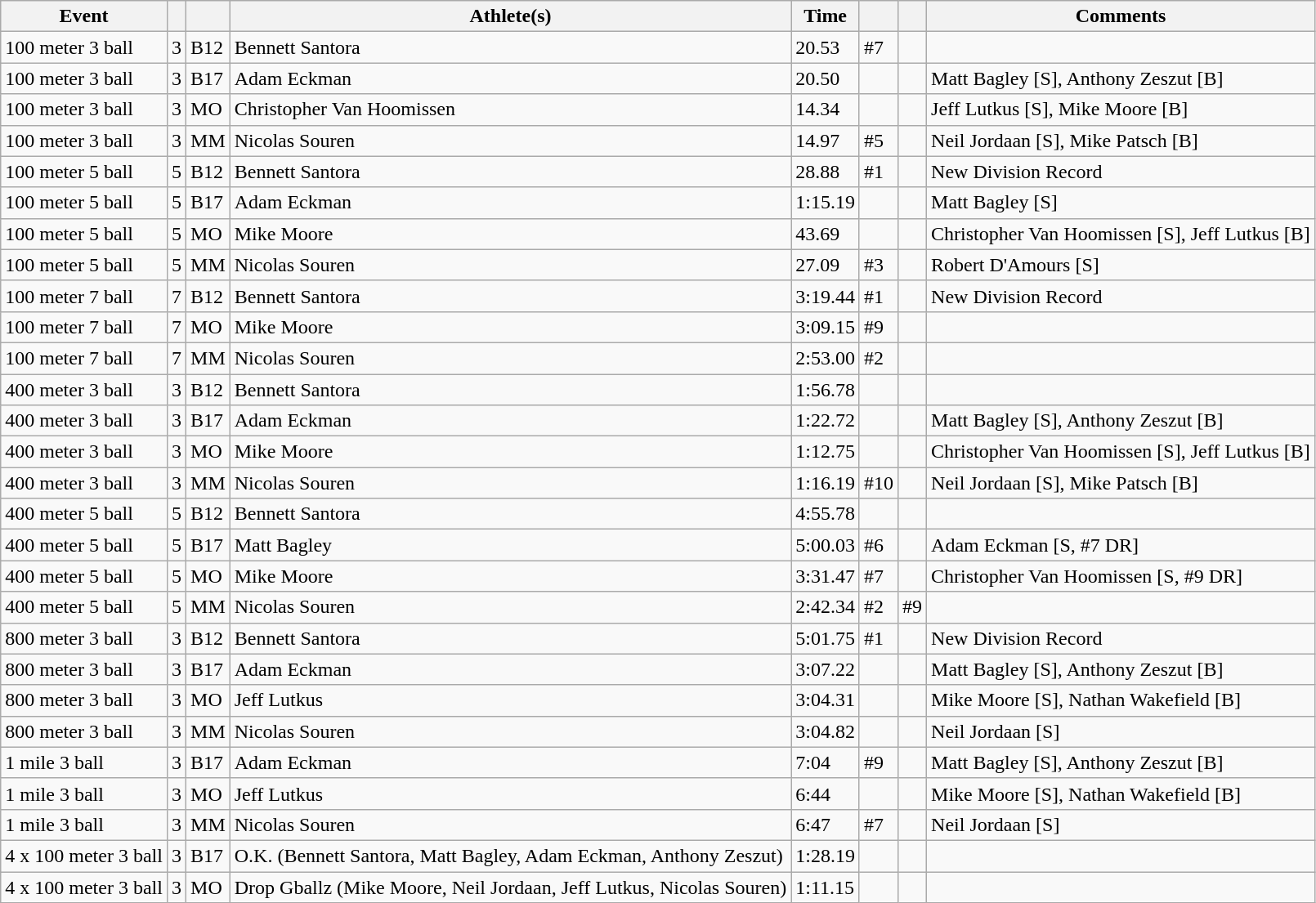<table class="wikitable sortable">
<tr>
<th>Event</th>
<th></th>
<th></th>
<th>Athlete(s)</th>
<th>Time</th>
<th></th>
<th></th>
<th>Comments</th>
</tr>
<tr>
<td>100 meter 3 ball</td>
<td>3</td>
<td>B12</td>
<td>Bennett Santora</td>
<td>20.53</td>
<td>#7</td>
<td></td>
<td></td>
</tr>
<tr>
<td>100 meter 3 ball</td>
<td>3</td>
<td>B17</td>
<td>Adam Eckman</td>
<td>20.50</td>
<td></td>
<td></td>
<td>Matt Bagley [S], Anthony Zeszut [B]</td>
</tr>
<tr>
<td>100 meter 3 ball</td>
<td>3</td>
<td>MO</td>
<td>Christopher Van Hoomissen</td>
<td>14.34</td>
<td></td>
<td></td>
<td>Jeff Lutkus [S], Mike Moore [B]</td>
</tr>
<tr>
<td>100 meter 3 ball</td>
<td>3</td>
<td>MM</td>
<td>Nicolas Souren</td>
<td>14.97</td>
<td>#5</td>
<td></td>
<td>Neil Jordaan [S], Mike Patsch [B]</td>
</tr>
<tr>
<td>100 meter 5 ball</td>
<td>5</td>
<td>B12</td>
<td>Bennett Santora</td>
<td>28.88</td>
<td>#1</td>
<td></td>
<td>New Division Record</td>
</tr>
<tr>
<td>100 meter 5 ball</td>
<td>5</td>
<td>B17</td>
<td>Adam Eckman</td>
<td>1:15.19</td>
<td></td>
<td></td>
<td>Matt Bagley [S]</td>
</tr>
<tr>
<td>100 meter 5 ball</td>
<td>5</td>
<td>MO</td>
<td>Mike Moore</td>
<td>43.69</td>
<td></td>
<td></td>
<td>Christopher Van Hoomissen [S], Jeff Lutkus [B]</td>
</tr>
<tr>
<td>100 meter 5 ball</td>
<td>5</td>
<td>MM</td>
<td>Nicolas Souren</td>
<td>27.09</td>
<td>#3</td>
<td></td>
<td>Robert D'Amours [S]</td>
</tr>
<tr>
<td>100 meter 7 ball</td>
<td>7</td>
<td>B12</td>
<td>Bennett Santora</td>
<td>3:19.44</td>
<td>#1</td>
<td></td>
<td>New Division Record</td>
</tr>
<tr>
<td>100 meter 7 ball</td>
<td>7</td>
<td>MO</td>
<td>Mike Moore</td>
<td>3:09.15</td>
<td>#9</td>
<td></td>
<td></td>
</tr>
<tr>
<td>100 meter 7 ball</td>
<td>7</td>
<td>MM</td>
<td>Nicolas Souren</td>
<td>2:53.00</td>
<td>#2</td>
<td></td>
<td></td>
</tr>
<tr>
<td>400 meter 3 ball</td>
<td>3</td>
<td>B12</td>
<td>Bennett Santora</td>
<td>1:56.78</td>
<td></td>
<td></td>
<td></td>
</tr>
<tr>
<td>400 meter 3 ball</td>
<td>3</td>
<td>B17</td>
<td>Adam Eckman</td>
<td>1:22.72</td>
<td></td>
<td></td>
<td>Matt Bagley [S], Anthony Zeszut [B]</td>
</tr>
<tr>
<td>400 meter 3 ball</td>
<td>3</td>
<td>MO</td>
<td>Mike Moore</td>
<td>1:12.75</td>
<td></td>
<td></td>
<td>Christopher Van Hoomissen [S], Jeff Lutkus [B]</td>
</tr>
<tr>
<td>400 meter 3 ball</td>
<td>3</td>
<td>MM</td>
<td>Nicolas Souren</td>
<td>1:16.19</td>
<td>#10</td>
<td></td>
<td>Neil Jordaan [S], Mike Patsch [B]</td>
</tr>
<tr>
<td>400 meter 5 ball</td>
<td>5</td>
<td>B12</td>
<td>Bennett Santora</td>
<td>4:55.78</td>
<td></td>
<td></td>
<td></td>
</tr>
<tr>
<td>400 meter 5 ball</td>
<td>5</td>
<td>B17</td>
<td>Matt Bagley</td>
<td>5:00.03</td>
<td>#6</td>
<td></td>
<td>Adam Eckman [S, #7 DR]</td>
</tr>
<tr>
<td>400 meter 5 ball</td>
<td>5</td>
<td>MO</td>
<td>Mike Moore</td>
<td>3:31.47</td>
<td>#7</td>
<td></td>
<td>Christopher Van Hoomissen [S, #9 DR]</td>
</tr>
<tr>
<td>400 meter 5 ball</td>
<td>5</td>
<td>MM</td>
<td>Nicolas Souren</td>
<td>2:42.34</td>
<td>#2</td>
<td>#9</td>
<td></td>
</tr>
<tr>
<td>800 meter 3 ball</td>
<td>3</td>
<td>B12</td>
<td>Bennett Santora</td>
<td>5:01.75</td>
<td>#1</td>
<td></td>
<td>New Division Record</td>
</tr>
<tr>
<td>800 meter 3 ball</td>
<td>3</td>
<td>B17</td>
<td>Adam Eckman</td>
<td>3:07.22</td>
<td></td>
<td></td>
<td>Matt Bagley [S], Anthony Zeszut [B]</td>
</tr>
<tr>
<td>800 meter 3 ball</td>
<td>3</td>
<td>MO</td>
<td>Jeff Lutkus</td>
<td>3:04.31</td>
<td></td>
<td></td>
<td>Mike Moore [S], Nathan Wakefield [B]</td>
</tr>
<tr>
<td>800 meter 3 ball</td>
<td>3</td>
<td>MM</td>
<td>Nicolas Souren</td>
<td>3:04.82</td>
<td></td>
<td></td>
<td>Neil Jordaan [S]</td>
</tr>
<tr>
<td>1 mile 3 ball</td>
<td>3</td>
<td>B17</td>
<td>Adam Eckman</td>
<td>7:04</td>
<td>#9</td>
<td></td>
<td>Matt Bagley [S], Anthony Zeszut [B]</td>
</tr>
<tr>
<td>1 mile 3 ball</td>
<td>3</td>
<td>MO</td>
<td>Jeff Lutkus</td>
<td>6:44</td>
<td></td>
<td></td>
<td>Mike Moore [S], Nathan Wakefield [B]</td>
</tr>
<tr>
<td>1 mile 3 ball</td>
<td>3</td>
<td>MM</td>
<td>Nicolas Souren</td>
<td>6:47</td>
<td>#7</td>
<td></td>
<td>Neil Jordaan [S]</td>
</tr>
<tr>
<td>4 x 100 meter 3 ball</td>
<td>3</td>
<td>B17</td>
<td>O.K. (Bennett Santora, Matt Bagley, Adam Eckman, Anthony Zeszut)</td>
<td>1:28.19</td>
<td></td>
<td></td>
<td></td>
</tr>
<tr>
<td>4 x 100 meter 3 ball</td>
<td>3</td>
<td>MO</td>
<td>Drop Gballz (Mike Moore, Neil Jordaan, Jeff Lutkus, Nicolas Souren)</td>
<td>1:11.15</td>
<td></td>
<td></td>
<td></td>
</tr>
</table>
